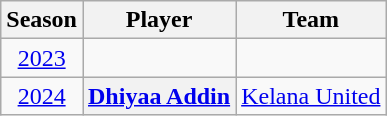<table class="wikitable plainrowheaders">
<tr>
<th>Season</th>
<th>Player</th>
<th>Team</th>
</tr>
<tr>
<td align=center><a href='#'>2023</a></td>
<td></td>
<td></td>
</tr>
<tr>
<td align=center><a href='#'>2024</a></td>
<th scope="row"> <a href='#'>Dhiyaa Addin</a></th>
<td><a href='#'>Kelana United</a></td>
</tr>
</table>
